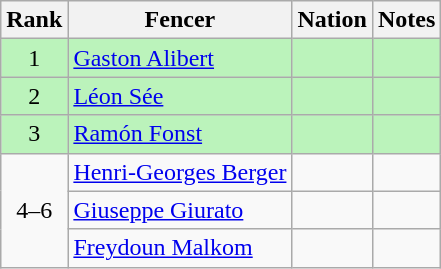<table class="wikitable sortable" style="text-align:center">
<tr>
<th>Rank</th>
<th>Fencer</th>
<th>Nation</th>
<th>Notes</th>
</tr>
<tr bgcolor=bbf3bb>
<td>1</td>
<td align=left><a href='#'>Gaston Alibert</a></td>
<td align=left></td>
<td></td>
</tr>
<tr bgcolor=bbf3bb>
<td>2</td>
<td align=left><a href='#'>Léon Sée</a></td>
<td align=left></td>
<td></td>
</tr>
<tr bgcolor=bbf3bb>
<td>3</td>
<td align=left><a href='#'>Ramón Fonst</a></td>
<td align=left></td>
<td></td>
</tr>
<tr>
<td rowspan=3 align=center>4–6</td>
<td align=left><a href='#'>Henri-Georges Berger</a></td>
<td align=left></td>
<td></td>
</tr>
<tr>
<td align=left><a href='#'>Giuseppe Giurato</a></td>
<td align=left></td>
<td></td>
</tr>
<tr>
<td align=left><a href='#'>Freydoun Malkom</a></td>
<td align=left></td>
<td></td>
</tr>
</table>
